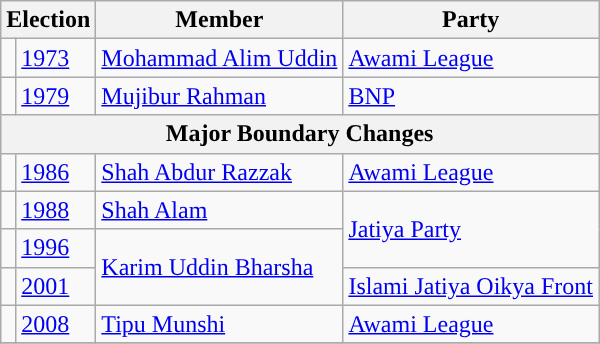<table class="wikitable">
<tr>
<th colspan="2">Election</th>
<th>Member</th>
<th>Party</th>
</tr>
<tr>
<td style="background-color:"></td>
<td><a href='#'>1973</a></td>
<td><a href='#'>Mohammad Alim Uddin</a></td>
<td><a href='#'>Awami League</a></td>
</tr>
<tr>
<td style="background-color:"></td>
<td><a href='#'>1979</a></td>
<td><a href='#'>Mujibur Rahman</a></td>
<td><a href='#'>BNP</a></td>
</tr>
<tr>
<th colspan="4"><strong>Major Boundary Changes</strong></th>
</tr>
<tr>
<td style="background-color:"></td>
<td><a href='#'>1986</a></td>
<td><a href='#'>Shah Abdur Razzak</a></td>
<td><a href='#'>Awami League</a></td>
</tr>
<tr>
<td style="background-color:"></td>
<td><a href='#'>1988</a></td>
<td><a href='#'>Shah Alam</a></td>
<td rowspan="2"><a href='#'>Jatiya Party</a></td>
</tr>
<tr>
<td style="background-color:"></td>
<td><a href='#'>1996</a></td>
<td rowspan="2"><a href='#'>Karim Uddin Bharsha</a></td>
</tr>
<tr>
<td style="background-color:"></td>
<td><a href='#'>2001</a></td>
<td><a href='#'>Islami Jatiya Oikya Front</a></td>
</tr>
<tr>
<td style="background-color:"></td>
<td><a href='#'>2008</a></td>
<td><a href='#'>Tipu Munshi</a></td>
<td><a href='#'>Awami League</a></td>
</tr>
<tr>
</tr>
</table>
